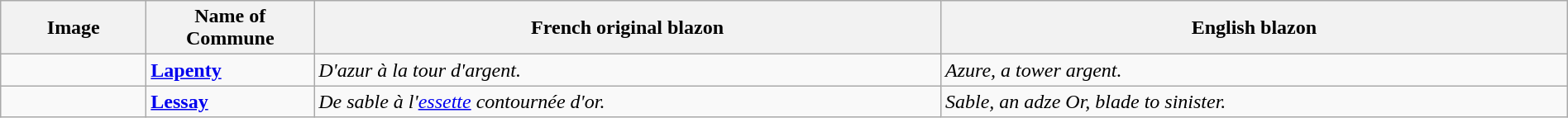<table class="wikitable" style="width:100%;">
<tr>
<th style="width:110px;">Image</th>
<th>Name of Commune</th>
<th style="width:40%;">French original blazon</th>
<th style="width:40%;">English blazon</th>
</tr>
<tr valign=top>
<td align=center></td>
<td><strong><a href='#'>Lapenty</a></strong></td>
<td><em>D'azur à la tour d'argent.</em></td>
<td><em>Azure, a tower argent.</em></td>
</tr>
<tr valign=top>
<td align=center></td>
<td><strong><a href='#'>Lessay</a></strong></td>
<td><em>De sable à l'<a href='#'>essette</a> contournée d'or.</em> </td>
<td><em>Sable, an adze Or, blade to sinister.</em></td>
</tr>
</table>
